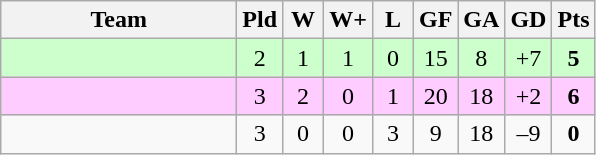<table class="wikitable" style="text-align:center;">
<tr>
<th width=150>Team</th>
<th width=20>Pld</th>
<th width=20>W</th>
<th width=20>W+</th>
<th width=20>L</th>
<th width=20>GF</th>
<th width=20>GA</th>
<th width=20>GD</th>
<th width=20>Pts</th>
</tr>
<tr align=center style="background:#ccffcc;">
<td align="left"></td>
<td>2</td>
<td>1</td>
<td>1</td>
<td>0</td>
<td>15</td>
<td>8</td>
<td>+7</td>
<td><strong>5</strong></td>
</tr>
<tr align=center style="background:#ffccff;">
<td align="left"></td>
<td>3</td>
<td>2</td>
<td>0</td>
<td>1</td>
<td>20</td>
<td>18</td>
<td>+2</td>
<td><strong>6</strong></td>
</tr>
<tr align=center>
<td align="left"></td>
<td>3</td>
<td>0</td>
<td>0</td>
<td>3</td>
<td>9</td>
<td>18</td>
<td>–9</td>
<td><strong>0</strong></td>
</tr>
</table>
